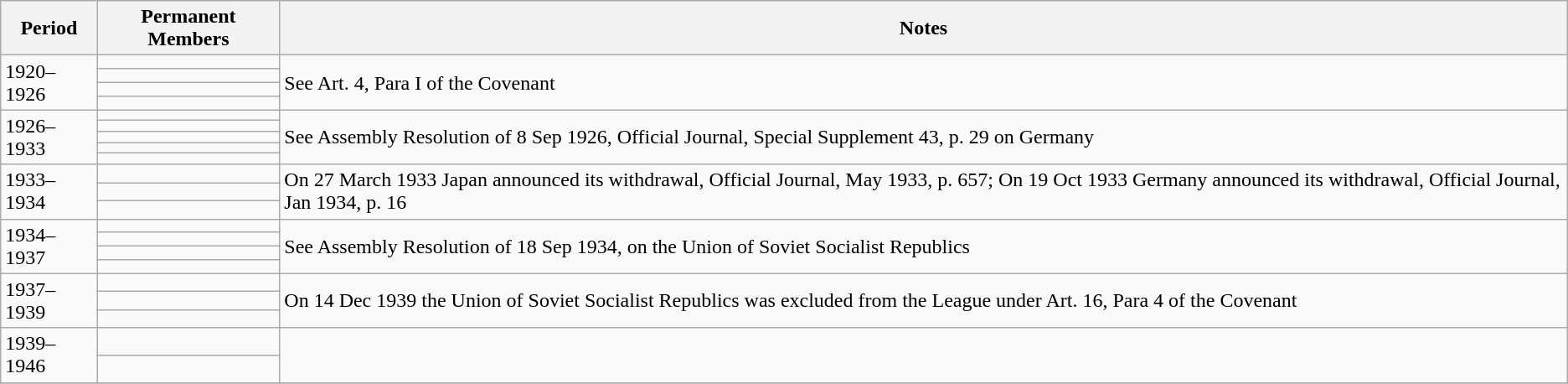<table class="wikitable">
<tr>
<th>Period</th>
<th>Permanent Members</th>
<th>Notes</th>
</tr>
<tr>
<td rowspan=4>1920–1926</td>
<td></td>
<td rowspan=4>See Art. 4, Para I of the Covenant</td>
</tr>
<tr>
<td></td>
</tr>
<tr>
<td></td>
</tr>
<tr>
<td></td>
</tr>
<tr>
<td rowspan=5>1926–1933</td>
<td></td>
<td rowspan=5>See Assembly Resolution of 8 Sep 1926, Official Journal, Special Supplement 43, p. 29 on Germany</td>
</tr>
<tr>
<td></td>
</tr>
<tr>
<td></td>
</tr>
<tr>
<td></td>
</tr>
<tr>
<td></td>
</tr>
<tr>
<td rowspan=3>1933–1934</td>
<td></td>
<td rowspan=3>On 27 March 1933 Japan announced its withdrawal, Official Journal, May 1933, p. 657; On 19 Oct 1933 Germany announced its withdrawal, Official Journal, Jan 1934, p. 16</td>
</tr>
<tr>
<td></td>
</tr>
<tr>
<td></td>
</tr>
<tr>
<td rowspan=4>1934–1937</td>
<td></td>
<td rowspan=4>See Assembly Resolution of 18 Sep 1934, on the Union of Soviet Socialist Republics</td>
</tr>
<tr>
<td></td>
</tr>
<tr>
<td></td>
</tr>
<tr>
<td></td>
</tr>
<tr>
<td rowspan=3>1937–1939</td>
<td></td>
<td rowspan=3>On 14 Dec 1939 the Union of Soviet Socialist Republics was excluded from the League under Art. 16, Para 4 of the Covenant</td>
</tr>
<tr>
<td></td>
</tr>
<tr>
<td></td>
</tr>
<tr>
<td rowspan=2>1939–1946</td>
<td></td>
<td rowspan=2></td>
</tr>
<tr>
<td></td>
</tr>
<tr>
</tr>
</table>
